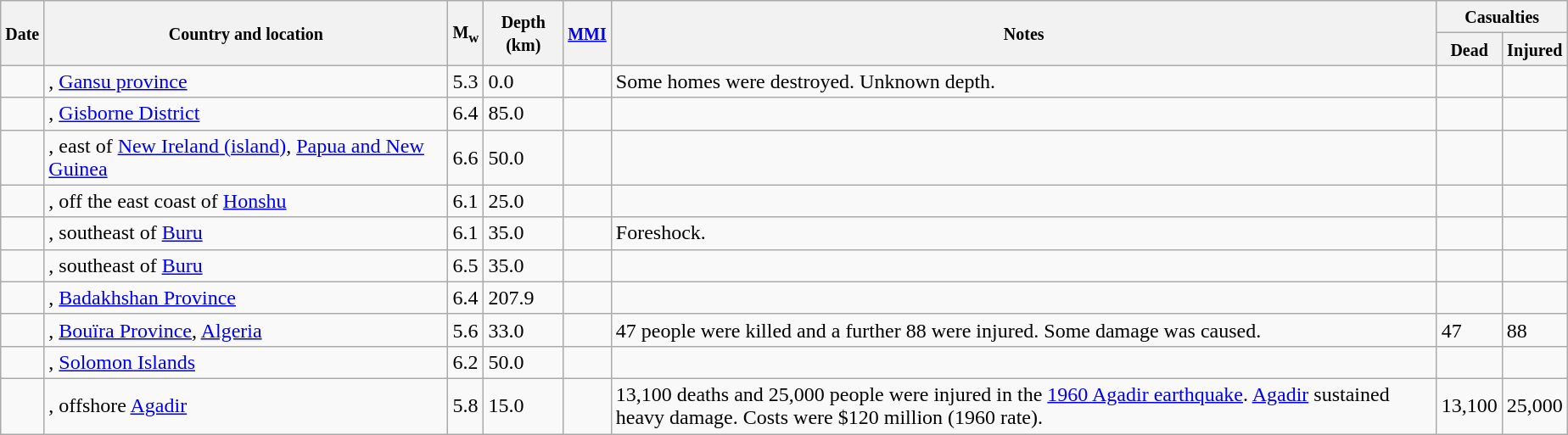<table class="wikitable sortable sort-under" style="border:1px black; margin-left:1em;">
<tr>
<th rowspan="2"><small>Date</small></th>
<th rowspan="2" style="width: 310px"><small>Country and location</small></th>
<th rowspan="2"><small>M<sub>w</sub></small></th>
<th rowspan="2"><small>Depth (km)</small></th>
<th rowspan="2"><small><a href='#'>MMI</a></small></th>
<th rowspan="2" class="unsortable"><small>Notes</small></th>
<th colspan="2"><small>Casualties</small></th>
</tr>
<tr>
<th><small>Dead</small></th>
<th><small>Injured</small></th>
</tr>
<tr>
<td></td>
<td>, <a href='#'>Gansu province</a></td>
<td>5.3</td>
<td>0.0</td>
<td></td>
<td>Some homes were destroyed. Unknown depth.</td>
<td></td>
<td></td>
</tr>
<tr>
<td></td>
<td>, <a href='#'>Gisborne District</a></td>
<td>6.4</td>
<td>85.0</td>
<td></td>
<td></td>
<td></td>
<td></td>
</tr>
<tr>
<td></td>
<td>, east of <a href='#'>New Ireland (island)</a>, <a href='#'>Papua and New Guinea</a></td>
<td>6.6</td>
<td>50.0</td>
<td></td>
<td></td>
<td></td>
<td></td>
</tr>
<tr>
<td></td>
<td>, off the east coast of <a href='#'>Honshu</a></td>
<td>6.1</td>
<td>25.0</td>
<td></td>
<td></td>
<td></td>
<td></td>
</tr>
<tr>
<td></td>
<td>, southeast of <a href='#'>Buru</a></td>
<td>6.1</td>
<td>35.0</td>
<td></td>
<td>Foreshock.</td>
<td></td>
<td></td>
</tr>
<tr>
<td></td>
<td>, southeast of <a href='#'>Buru</a></td>
<td>6.5</td>
<td>35.0</td>
<td></td>
<td></td>
<td></td>
<td></td>
</tr>
<tr>
<td></td>
<td>, <a href='#'>Badakhshan Province</a></td>
<td>6.4</td>
<td>207.9</td>
<td></td>
<td></td>
<td></td>
<td></td>
</tr>
<tr>
<td></td>
<td>, <a href='#'>Bouïra Province</a>, <a href='#'>Algeria</a></td>
<td>5.6</td>
<td>33.0</td>
<td></td>
<td>47 people were killed and a further 88 were injured. Some damage was caused.</td>
<td>47</td>
<td>88</td>
</tr>
<tr>
<td></td>
<td>, <a href='#'>Solomon Islands</a></td>
<td>6.2</td>
<td>50.0</td>
<td></td>
<td></td>
<td></td>
<td></td>
</tr>
<tr>
<td></td>
<td>, offshore <a href='#'>Agadir</a></td>
<td>5.8</td>
<td>15.0</td>
<td></td>
<td>13,100 deaths and 25,000 people were injured in the <a href='#'>1960 Agadir earthquake</a>. <a href='#'>Agadir</a> sustained heavy damage. Costs were $120 million (1960 rate).</td>
<td>13,100</td>
<td>25,000</td>
</tr>
</table>
